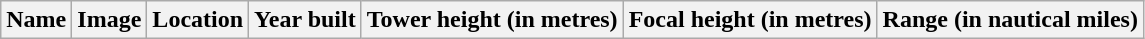<table class="wikitable sortable">
<tr>
<th>Name</th>
<th class="unsortable">Image</th>
<th>Location</th>
<th data-sort-type="number">Year built</th>
<th data-sort-type="number">Tower height (in metres)</th>
<th data-sort-type="number">Focal height (in metres)</th>
<th data-sort-type="number">Range (in nautical miles)<br>

























</th>
</tr>
</table>
